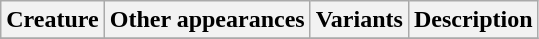<table class="wikitable">
<tr ">
<th>Creature</th>
<th>Other appearances</th>
<th>Variants</th>
<th>Description</th>
</tr>
<tr>
</tr>
</table>
